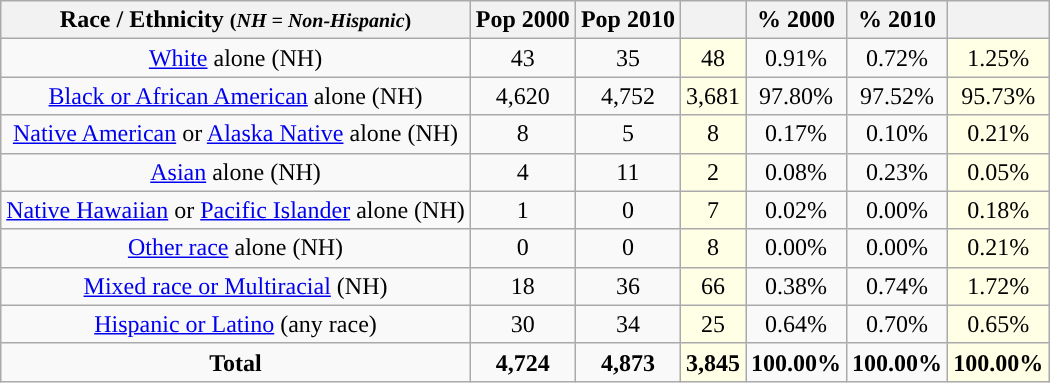<table class="wikitable" style="text-align:center;">
<tr>
<th>Race / Ethnicity <small>(<em>NH = Non-Hispanic</em>)</small></th>
<th>Pop 2000</th>
<th>Pop 2010</th>
<th></th>
<th>% 2000</th>
<th>% 2010</th>
<th></th>
</tr>
<tr>
<td><a href='#'>White</a> alone (NH)</td>
<td>43</td>
<td>35</td>
<td style='background: #ffffe6;'>48</td>
<td>0.91%</td>
<td>0.72%</td>
<td style='background: #ffffe6;'>1.25%</td>
</tr>
<tr>
<td><a href='#'>Black or African American</a> alone (NH)</td>
<td>4,620</td>
<td>4,752</td>
<td style='background: #ffffe6;'>3,681</td>
<td>97.80%</td>
<td>97.52%</td>
<td style='background: #ffffe6;'>95.73%</td>
</tr>
<tr>
<td><a href='#'>Native American</a> or <a href='#'>Alaska Native</a> alone (NH)</td>
<td>8</td>
<td>5</td>
<td style='background: #ffffe6;'>8</td>
<td>0.17%</td>
<td>0.10%</td>
<td style='background: #ffffe6;'>0.21%</td>
</tr>
<tr>
<td><a href='#'>Asian</a> alone (NH)</td>
<td>4</td>
<td>11</td>
<td style='background: #ffffe6;'>2</td>
<td>0.08%</td>
<td>0.23%</td>
<td style='background: #ffffe6;'>0.05%</td>
</tr>
<tr>
<td><a href='#'>Native Hawaiian</a> or <a href='#'>Pacific Islander</a> alone (NH)</td>
<td>1</td>
<td>0</td>
<td style='background: #ffffe6;'>7</td>
<td>0.02%</td>
<td>0.00%</td>
<td style='background: #ffffe6;'>0.18%</td>
</tr>
<tr>
<td><a href='#'>Other race</a> alone (NH)</td>
<td>0</td>
<td>0</td>
<td style='background: #ffffe6;'>8</td>
<td>0.00%</td>
<td>0.00%</td>
<td style='background: #ffffe6;'>0.21%</td>
</tr>
<tr>
<td><a href='#'>Mixed race or Multiracial</a> (NH)</td>
<td>18</td>
<td>36</td>
<td style='background: #ffffe6;'>66</td>
<td>0.38%</td>
<td>0.74%</td>
<td style='background: #ffffe6;'>1.72%</td>
</tr>
<tr>
<td><a href='#'>Hispanic or Latino</a> (any race)</td>
<td>30</td>
<td>34</td>
<td style='background: #ffffe6;'>25</td>
<td>0.64%</td>
<td>0.70%</td>
<td style='background: #ffffe6;'>0.65%</td>
</tr>
<tr>
<td><strong>Total</strong></td>
<td><strong>4,724</strong></td>
<td><strong>4,873</strong></td>
<td style='background: #ffffe6;'><strong>3,845</strong></td>
<td><strong>100.00%</strong></td>
<td><strong>100.00%</strong></td>
<td style='background: #ffffe6;'><strong>100.00%</strong></td>
</tr>
</table>
